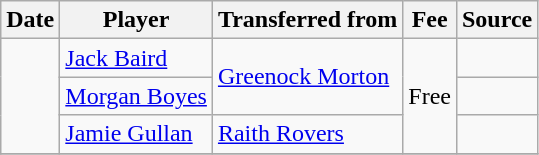<table class="wikitable plainrowheaders sortable">
<tr>
<th scope=col>Date</th>
<th scope=col>Player</th>
<th scope=col>Transferred from</th>
<th scope=col>Fee</th>
<th scope=col>Source</th>
</tr>
<tr>
<td rowspan=3></td>
<td> <a href='#'>Jack Baird</a></td>
<td rowspan=2> <a href='#'>Greenock Morton</a></td>
<td rowspan=3>Free</td>
<td></td>
</tr>
<tr>
<td> <a href='#'>Morgan Boyes</a></td>
<td></td>
</tr>
<tr>
<td> <a href='#'>Jamie Gullan</a></td>
<td> <a href='#'>Raith Rovers</a></td>
<td></td>
</tr>
<tr>
</tr>
</table>
